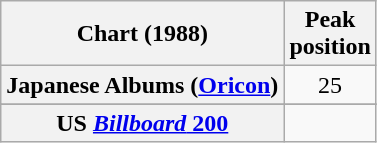<table class="wikitable plainrowheaders">
<tr>
<th>Chart (1988)</th>
<th>Peak<br>position</th>
</tr>
<tr>
<th scope="row">Japanese Albums (<a href='#'>Oricon</a>)</th>
<td align="center">25</td>
</tr>
<tr>
</tr>
<tr>
<th scope="row">US <a href='#'><em>Billboard</em> 200</a></th>
<td></td>
</tr>
</table>
